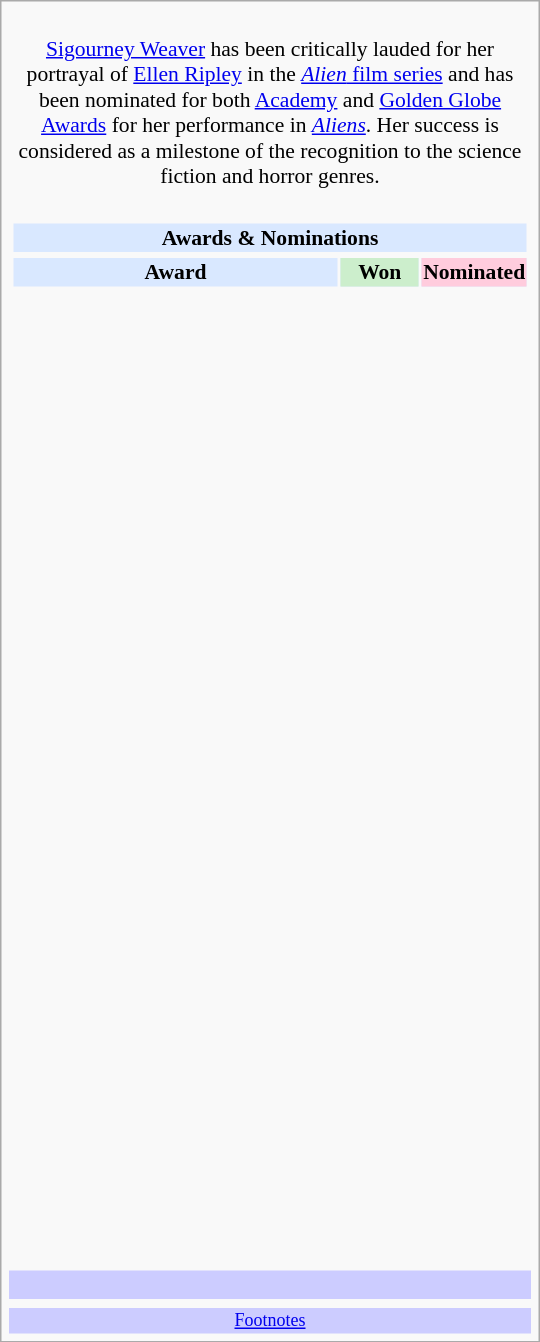<table class="infobox" style="width: 25em; text-align: left; font-size: 90%; vertical-align: middle;">
<tr>
<td colspan="3" style="text-align:center;"><br><a href='#'>Sigourney Weaver</a> has been critically lauded for her portrayal of <a href='#'>Ellen Ripley</a> in the <a href='#'><em>Alien</em> film series</a> and has been nominated for both <a href='#'>Academy</a> and <a href='#'>Golden Globe Awards</a> for her performance in <em><a href='#'>Aliens</a></em>. Her success is considered as a milestone of the recognition to the science fiction and horror genres.</td>
</tr>
<tr>
<td colspan=3><br><table class="collapsible collapsed" width=100%>
<tr>
<th colspan=3 style="background-color: #D9E8FF; text-align: center;">Awards & Nominations</th>
</tr>
<tr>
</tr>
<tr style="background:#d9e8ff; text-align:center;">
<td style="text-align:center;"><strong>Award</strong></td>
<td style="text-align:center; background:#cec; text-size:0.9em; width:50px;"><strong>Won</strong></td>
<td style="text-align:center; background:#fcd; text-size:0.9em; width:50px;"><strong>Nominated</strong></td>
</tr>
<tr>
<td style="text-align:center;"><br></td>
<td></td>
<td></td>
</tr>
<tr>
<td style="text-align:center;"><br></td>
<td></td>
<td></td>
</tr>
<tr>
<td style="text-align:center;"><br></td>
<td></td>
<td></td>
</tr>
<tr>
<td style="text-align:center;"><br></td>
<td></td>
<td></td>
</tr>
<tr>
<td style="text-align:center;"><br></td>
<td></td>
<td></td>
</tr>
<tr>
<td style="text-align:center;"><br></td>
<td></td>
<td></td>
</tr>
<tr>
<td style="text-align:center;"><br></td>
<td></td>
<td></td>
</tr>
<tr>
<td style="text-align:center;"><br></td>
<td></td>
<td></td>
</tr>
<tr>
<td style="text-align:center;"><br></td>
<td></td>
<td></td>
</tr>
<tr>
<td style="text-align:center;"><br></td>
<td></td>
<td></td>
</tr>
<tr>
<td style="text-align:center;"><br></td>
<td></td>
<td></td>
</tr>
<tr>
<td style="text-align:center;"><br></td>
<td></td>
<td></td>
</tr>
<tr>
<td style="text-align:center;"><br></td>
<td></td>
<td></td>
</tr>
<tr>
<td style="text-align:center;"><br></td>
<td></td>
<td></td>
</tr>
<tr>
<td style="text-align:center;"><br></td>
<td></td>
<td></td>
</tr>
<tr>
<td style="text-align:center;"><br></td>
<td></td>
<td></td>
</tr>
<tr>
<td style="text-align:center;"><br></td>
<td></td>
<td></td>
</tr>
<tr>
<td style="text-align:center;"><br></td>
<td></td>
<td></td>
</tr>
<tr>
<td style="text-align:center;"><br></td>
<td></td>
<td></td>
</tr>
<tr>
<td style="text-align:center;"><br></td>
<td></td>
<td></td>
</tr>
<tr>
<td style="text-align:center;"><br></td>
<td></td>
<td></td>
</tr>
<tr>
<td style="text-align:center;"><br></td>
<td></td>
<td></td>
</tr>
<tr>
<td style="text-align:center;"><br></td>
<td></td>
<td></td>
</tr>
<tr>
<td style="text-align:center;"><br></td>
<td></td>
<td></td>
</tr>
<tr>
<td style="text-align:center;"><br></td>
<td></td>
<td></td>
</tr>
<tr>
<td style="text-align:center;"><br></td>
<td></td>
<td></td>
</tr>
<tr>
<td style="text-align:center;"><br></td>
<td></td>
<td></td>
</tr>
<tr>
<td style="text-align:center;"><br></td>
<td></td>
<td></td>
</tr>
<tr>
<td style="text-align:center;"><br></td>
<td></td>
<td></td>
</tr>
<tr>
<td style="text-align:center;"><br></td>
<td></td>
<td></td>
</tr>
<tr>
<td style="text-align:center;"><br></td>
<td></td>
<td></td>
</tr>
</table>
</td>
</tr>
<tr bgcolor="#ccccff">
<td align="center" colspan="3"><br></td>
</tr>
<tr>
<td></td>
<td></td>
<td></td>
</tr>
<tr bgcolor="#ccccff">
<td colspan="3" style="font-size: smaller; text-align:center;"><a href='#'>Footnotes</a></td>
</tr>
</table>
